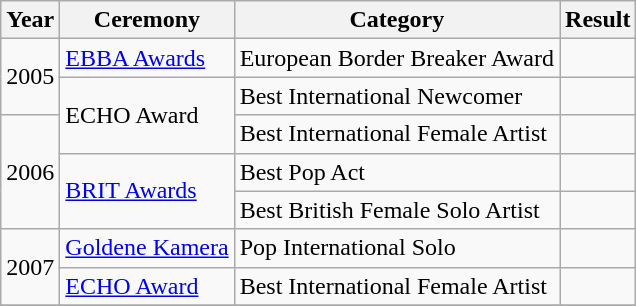<table class="wikitable">
<tr>
<th>Year</th>
<th>Ceremony</th>
<th>Category</th>
<th>Result</th>
</tr>
<tr>
<td rowspan="2">2005</td>
<td><a href='#'>EBBA Awards</a></td>
<td>European Border Breaker Award</td>
<td></td>
</tr>
<tr>
<td rowspan="2">ECHO Award</td>
<td>Best International Newcomer</td>
<td></td>
</tr>
<tr>
<td rowspan=3>2006</td>
<td>Best International Female Artist</td>
<td></td>
</tr>
<tr>
<td rowspan=2><a href='#'>BRIT Awards</a></td>
<td>Best Pop Act</td>
<td></td>
</tr>
<tr>
<td>Best British Female Solo Artist</td>
<td></td>
</tr>
<tr>
<td rowspan=2>2007</td>
<td><a href='#'>Goldene Kamera</a></td>
<td>Pop International Solo</td>
<td></td>
</tr>
<tr>
<td><a href='#'>ECHO Award</a></td>
<td>Best International Female Artist</td>
<td></td>
</tr>
<tr>
</tr>
</table>
